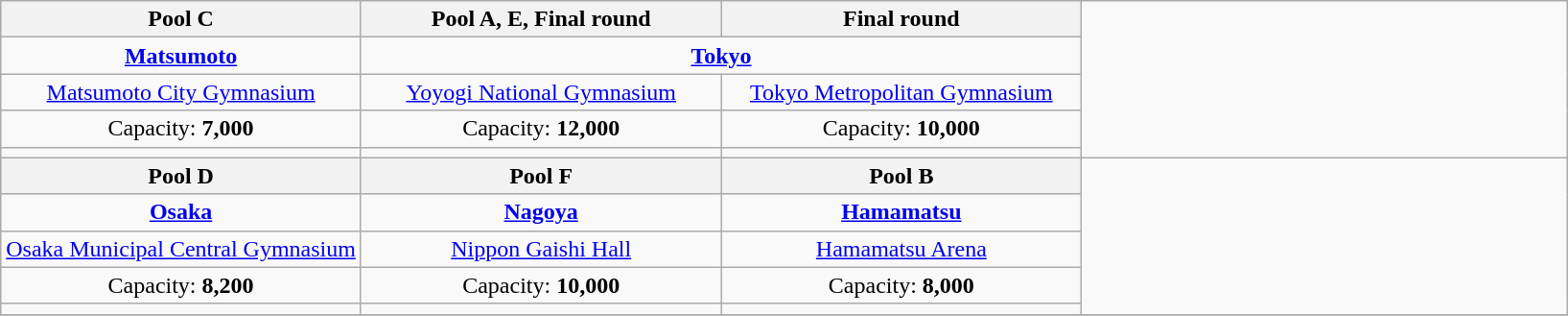<table class=wikitable style=text-align:center>
<tr>
<th width=23%>Pool C</th>
<th width=23%>Pool A, E, Final round</th>
<th width=23%>Final round</th>
<td rowspan=5></td>
</tr>
<tr>
<td><strong><a href='#'>Matsumoto</a></strong></td>
<td colspan=2><strong><a href='#'>Tokyo</a></strong></td>
</tr>
<tr>
<td><a href='#'>Matsumoto City Gymnasium</a></td>
<td><a href='#'>Yoyogi National Gymnasium</a></td>
<td><a href='#'>Tokyo Metropolitan Gymnasium</a></td>
</tr>
<tr>
<td>Capacity: <strong>7,000</strong></td>
<td>Capacity: <strong>12,000</strong></td>
<td>Capacity: <strong>10,000</strong></td>
</tr>
<tr>
<td></td>
<td></td>
<td></td>
</tr>
<tr>
<th>Pool D</th>
<th>Pool F</th>
<th>Pool B</th>
<td rowspan=5></td>
</tr>
<tr>
<td><strong><a href='#'>Osaka</a></strong></td>
<td><strong><a href='#'>Nagoya</a></strong></td>
<td><strong><a href='#'>Hamamatsu</a></strong></td>
</tr>
<tr>
<td><a href='#'>Osaka Municipal Central Gymnasium</a></td>
<td><a href='#'>Nippon Gaishi Hall</a></td>
<td><a href='#'>Hamamatsu Arena</a></td>
</tr>
<tr>
<td>Capacity: <strong>8,200</strong></td>
<td>Capacity: <strong>10,000</strong></td>
<td>Capacity: <strong>8,000</strong></td>
</tr>
<tr>
<td></td>
<td></td>
<td></td>
</tr>
<tr>
</tr>
</table>
